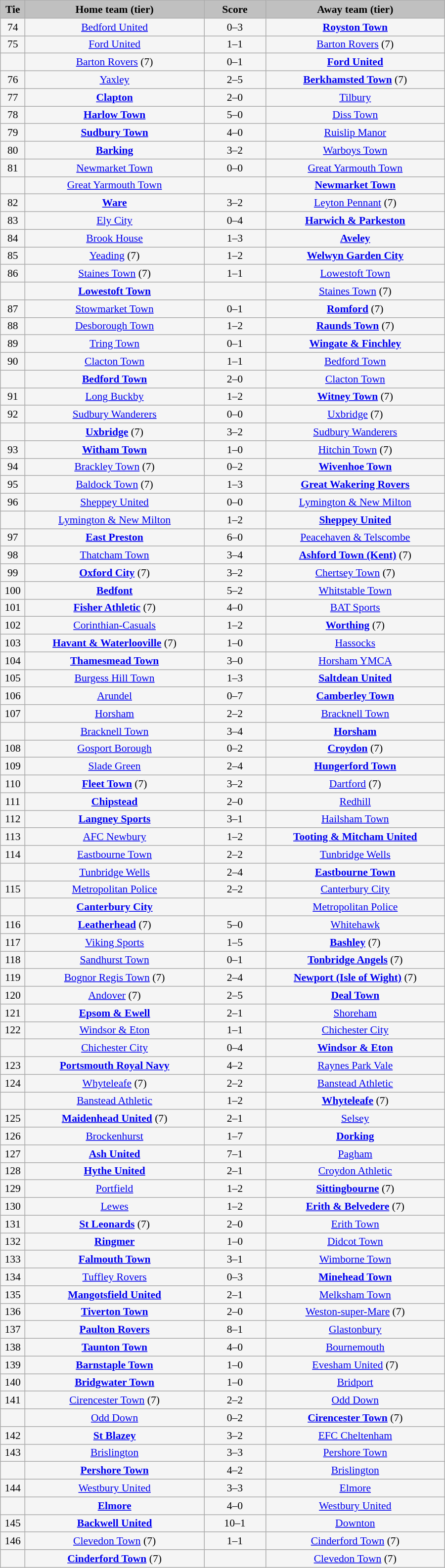<table class="wikitable" style="width: 600px; background:WhiteSmoke; text-align:center; font-size:90%">
<tr>
<td scope="col" style="width:  5.00%; background:silver;"><strong>Tie</strong></td>
<td scope="col" style="width: 36.25%; background:silver;"><strong>Home team (tier)</strong></td>
<td scope="col" style="width: 12.50%; background:silver;"><strong>Score</strong></td>
<td scope="col" style="width: 36.25%; background:silver;"><strong>Away team (tier)</strong></td>
</tr>
<tr>
<td>74</td>
<td><a href='#'>Bedford United</a></td>
<td>0–3</td>
<td><strong><a href='#'>Royston Town</a></strong></td>
</tr>
<tr>
<td>75</td>
<td><a href='#'>Ford United</a></td>
<td>1–1</td>
<td><a href='#'>Barton Rovers</a> (7)</td>
</tr>
<tr>
<td><em></em></td>
<td><a href='#'>Barton Rovers</a> (7)</td>
<td>0–1</td>
<td><strong><a href='#'>Ford United</a></strong></td>
</tr>
<tr>
<td>76</td>
<td><a href='#'>Yaxley</a></td>
<td>2–5</td>
<td><strong><a href='#'>Berkhamsted Town</a></strong> (7)</td>
</tr>
<tr>
<td>77</td>
<td><strong><a href='#'>Clapton</a></strong></td>
<td>2–0</td>
<td><a href='#'>Tilbury</a></td>
</tr>
<tr>
<td>78</td>
<td><strong><a href='#'>Harlow Town</a></strong></td>
<td>5–0</td>
<td><a href='#'>Diss Town</a></td>
</tr>
<tr>
<td>79</td>
<td><strong><a href='#'>Sudbury Town</a></strong></td>
<td>4–0</td>
<td><a href='#'>Ruislip Manor</a></td>
</tr>
<tr>
<td>80</td>
<td><strong><a href='#'>Barking</a></strong></td>
<td>3–2</td>
<td><a href='#'>Warboys Town</a></td>
</tr>
<tr>
<td>81</td>
<td><a href='#'>Newmarket Town</a></td>
<td>0–0</td>
<td><a href='#'>Great Yarmouth Town</a></td>
</tr>
<tr>
<td><em></em></td>
<td><a href='#'>Great Yarmouth Town</a></td>
<td></td>
<td><strong><a href='#'>Newmarket Town</a></strong></td>
</tr>
<tr>
<td>82</td>
<td><strong><a href='#'>Ware</a></strong></td>
<td>3–2</td>
<td><a href='#'>Leyton Pennant</a> (7)</td>
</tr>
<tr>
<td>83</td>
<td><a href='#'>Ely City</a></td>
<td>0–4</td>
<td><strong><a href='#'>Harwich & Parkeston</a></strong></td>
</tr>
<tr>
<td>84</td>
<td><a href='#'>Brook House</a></td>
<td>1–3</td>
<td><strong><a href='#'>Aveley</a></strong></td>
</tr>
<tr>
<td>85</td>
<td><a href='#'>Yeading</a> (7)</td>
<td>1–2</td>
<td><strong><a href='#'>Welwyn Garden City</a></strong></td>
</tr>
<tr>
<td>86</td>
<td><a href='#'>Staines Town</a> (7)</td>
<td>1–1</td>
<td><a href='#'>Lowestoft Town</a></td>
</tr>
<tr>
<td><em></em></td>
<td><strong><a href='#'>Lowestoft Town</a></strong></td>
<td></td>
<td><a href='#'>Staines Town</a> (7)</td>
</tr>
<tr>
<td>87</td>
<td><a href='#'>Stowmarket Town</a></td>
<td>0–1</td>
<td><strong><a href='#'>Romford</a></strong> (7)</td>
</tr>
<tr>
<td>88</td>
<td><a href='#'>Desborough Town</a></td>
<td>1–2</td>
<td><strong><a href='#'>Raunds Town</a></strong> (7)</td>
</tr>
<tr>
<td>89</td>
<td><a href='#'>Tring Town</a></td>
<td>0–1</td>
<td><strong><a href='#'>Wingate & Finchley</a></strong></td>
</tr>
<tr>
<td>90</td>
<td><a href='#'>Clacton Town</a></td>
<td>1–1</td>
<td><a href='#'>Bedford Town</a></td>
</tr>
<tr>
<td><em></em></td>
<td><strong><a href='#'>Bedford Town</a></strong></td>
<td>2–0</td>
<td><a href='#'>Clacton Town</a></td>
</tr>
<tr>
<td>91</td>
<td><a href='#'>Long Buckby</a></td>
<td>1–2</td>
<td><strong><a href='#'>Witney Town</a></strong> (7)</td>
</tr>
<tr>
<td>92</td>
<td><a href='#'>Sudbury Wanderers</a></td>
<td>0–0</td>
<td><a href='#'>Uxbridge</a> (7)</td>
</tr>
<tr>
<td><em></em></td>
<td><strong><a href='#'>Uxbridge</a></strong> (7)</td>
<td>3–2</td>
<td><a href='#'>Sudbury Wanderers</a></td>
</tr>
<tr>
<td>93</td>
<td><strong><a href='#'>Witham Town</a></strong></td>
<td>1–0</td>
<td><a href='#'>Hitchin Town</a> (7)</td>
</tr>
<tr>
<td>94</td>
<td><a href='#'>Brackley Town</a> (7)</td>
<td>0–2</td>
<td><strong><a href='#'>Wivenhoe Town</a></strong></td>
</tr>
<tr>
<td>95</td>
<td><a href='#'>Baldock Town</a> (7)</td>
<td>1–3</td>
<td><strong><a href='#'>Great Wakering Rovers</a></strong></td>
</tr>
<tr>
<td>96</td>
<td><a href='#'>Sheppey United</a></td>
<td>0–0</td>
<td><a href='#'>Lymington & New Milton</a></td>
</tr>
<tr>
<td><em></em></td>
<td><a href='#'>Lymington & New Milton</a></td>
<td>1–2</td>
<td><strong><a href='#'>Sheppey United</a></strong></td>
</tr>
<tr>
<td>97</td>
<td><strong><a href='#'>East Preston</a></strong></td>
<td>6–0</td>
<td><a href='#'>Peacehaven & Telscombe</a></td>
</tr>
<tr>
<td>98</td>
<td><a href='#'>Thatcham Town</a></td>
<td>3–4</td>
<td><strong><a href='#'>Ashford Town (Kent)</a></strong> (7)</td>
</tr>
<tr>
<td>99</td>
<td><strong><a href='#'>Oxford City</a></strong> (7)</td>
<td>3–2</td>
<td><a href='#'>Chertsey Town</a> (7)</td>
</tr>
<tr>
<td>100</td>
<td><strong><a href='#'>Bedfont</a></strong></td>
<td>5–2</td>
<td><a href='#'>Whitstable Town</a></td>
</tr>
<tr>
<td>101</td>
<td><strong><a href='#'>Fisher Athletic</a></strong> (7)</td>
<td>4–0</td>
<td><a href='#'>BAT Sports</a></td>
</tr>
<tr>
<td>102</td>
<td><a href='#'>Corinthian-Casuals</a></td>
<td>1–2</td>
<td><strong><a href='#'>Worthing</a></strong> (7)</td>
</tr>
<tr>
<td>103</td>
<td><strong><a href='#'>Havant & Waterlooville</a></strong> (7)</td>
<td>1–0</td>
<td><a href='#'>Hassocks</a></td>
</tr>
<tr>
<td>104</td>
<td><strong><a href='#'>Thamesmead Town</a></strong></td>
<td>3–0</td>
<td><a href='#'>Horsham YMCA</a></td>
</tr>
<tr>
<td>105</td>
<td><a href='#'>Burgess Hill Town</a></td>
<td>1–3</td>
<td><strong><a href='#'>Saltdean United</a></strong></td>
</tr>
<tr>
<td>106</td>
<td><a href='#'>Arundel</a></td>
<td>0–7</td>
<td><strong><a href='#'>Camberley Town</a></strong></td>
</tr>
<tr>
<td>107</td>
<td><a href='#'>Horsham</a></td>
<td>2–2</td>
<td><a href='#'>Bracknell Town</a></td>
</tr>
<tr>
<td><em></em></td>
<td><a href='#'>Bracknell Town</a></td>
<td>3–4</td>
<td><strong><a href='#'>Horsham</a></strong></td>
</tr>
<tr>
<td>108</td>
<td><a href='#'>Gosport Borough</a></td>
<td>0–2</td>
<td><strong><a href='#'>Croydon</a></strong> (7)</td>
</tr>
<tr>
<td>109</td>
<td><a href='#'>Slade Green</a></td>
<td>2–4</td>
<td><strong><a href='#'>Hungerford Town</a></strong></td>
</tr>
<tr>
<td>110</td>
<td><strong><a href='#'>Fleet Town</a></strong> (7)</td>
<td>3–2</td>
<td><a href='#'>Dartford</a> (7)</td>
</tr>
<tr>
<td>111</td>
<td><strong><a href='#'>Chipstead</a></strong></td>
<td>2–0</td>
<td><a href='#'>Redhill</a></td>
</tr>
<tr>
<td>112</td>
<td><strong><a href='#'>Langney Sports</a></strong></td>
<td>3–1</td>
<td><a href='#'>Hailsham Town</a></td>
</tr>
<tr>
<td>113</td>
<td><a href='#'>AFC Newbury</a></td>
<td>1–2</td>
<td><strong><a href='#'>Tooting & Mitcham United</a></strong></td>
</tr>
<tr>
<td>114</td>
<td><a href='#'>Eastbourne Town</a></td>
<td>2–2</td>
<td><a href='#'>Tunbridge Wells</a></td>
</tr>
<tr>
<td><em></em></td>
<td><a href='#'>Tunbridge Wells</a></td>
<td>2–4</td>
<td><strong><a href='#'>Eastbourne Town</a></strong></td>
</tr>
<tr>
<td>115</td>
<td><a href='#'>Metropolitan Police</a></td>
<td>2–2</td>
<td><a href='#'>Canterbury City</a></td>
</tr>
<tr>
<td><em></em></td>
<td><strong><a href='#'>Canterbury City</a></strong></td>
<td></td>
<td><a href='#'>Metropolitan Police</a></td>
</tr>
<tr>
<td>116</td>
<td><strong><a href='#'>Leatherhead</a></strong> (7)</td>
<td>5–0</td>
<td><a href='#'>Whitehawk</a></td>
</tr>
<tr>
<td>117</td>
<td><a href='#'>Viking Sports</a></td>
<td>1–5</td>
<td><strong><a href='#'>Bashley</a></strong> (7)</td>
</tr>
<tr>
<td>118</td>
<td><a href='#'>Sandhurst Town</a></td>
<td>0–1</td>
<td><strong><a href='#'>Tonbridge Angels</a></strong> (7)</td>
</tr>
<tr>
<td>119</td>
<td><a href='#'>Bognor Regis Town</a> (7)</td>
<td>2–4</td>
<td><strong><a href='#'>Newport (Isle of Wight)</a></strong> (7)</td>
</tr>
<tr>
<td>120</td>
<td><a href='#'>Andover</a> (7)</td>
<td>2–5</td>
<td><strong><a href='#'>Deal Town</a></strong></td>
</tr>
<tr>
<td>121</td>
<td><strong><a href='#'>Epsom & Ewell</a></strong></td>
<td>2–1</td>
<td><a href='#'>Shoreham</a></td>
</tr>
<tr>
<td>122</td>
<td><a href='#'>Windsor & Eton</a></td>
<td>1–1</td>
<td><a href='#'>Chichester City</a></td>
</tr>
<tr>
<td><em></em></td>
<td><a href='#'>Chichester City</a></td>
<td>0–4</td>
<td><strong><a href='#'>Windsor & Eton</a></strong></td>
</tr>
<tr>
<td>123</td>
<td><strong><a href='#'>Portsmouth Royal Navy</a></strong></td>
<td>4–2</td>
<td><a href='#'>Raynes Park Vale</a></td>
</tr>
<tr>
<td>124</td>
<td><a href='#'>Whyteleafe</a> (7)</td>
<td>2–2</td>
<td><a href='#'>Banstead Athletic</a></td>
</tr>
<tr>
<td><em></em></td>
<td><a href='#'>Banstead Athletic</a></td>
<td>1–2</td>
<td><strong><a href='#'>Whyteleafe</a></strong> (7)</td>
</tr>
<tr>
<td>125</td>
<td><strong><a href='#'>Maidenhead United</a></strong> (7)</td>
<td>2–1</td>
<td><a href='#'>Selsey</a></td>
</tr>
<tr>
<td>126</td>
<td><a href='#'>Brockenhurst</a></td>
<td>1–7</td>
<td><strong><a href='#'>Dorking</a></strong></td>
</tr>
<tr>
<td>127</td>
<td><strong><a href='#'>Ash United</a></strong></td>
<td>7–1</td>
<td><a href='#'>Pagham</a></td>
</tr>
<tr>
<td>128</td>
<td><strong><a href='#'>Hythe United</a></strong></td>
<td>2–1</td>
<td><a href='#'>Croydon Athletic</a></td>
</tr>
<tr>
<td>129</td>
<td><a href='#'>Portfield</a></td>
<td>1–2</td>
<td><strong><a href='#'>Sittingbourne</a></strong> (7)</td>
</tr>
<tr>
<td>130</td>
<td><a href='#'>Lewes</a></td>
<td>1–2</td>
<td><strong><a href='#'>Erith & Belvedere</a></strong> (7)</td>
</tr>
<tr>
<td>131</td>
<td><strong><a href='#'>St Leonards</a></strong> (7)</td>
<td>2–0</td>
<td><a href='#'>Erith Town</a></td>
</tr>
<tr>
<td>132</td>
<td><strong><a href='#'>Ringmer</a></strong></td>
<td>1–0</td>
<td><a href='#'>Didcot Town</a></td>
</tr>
<tr>
<td>133</td>
<td><strong><a href='#'>Falmouth Town</a></strong></td>
<td>3–1</td>
<td><a href='#'>Wimborne Town</a></td>
</tr>
<tr>
<td>134</td>
<td><a href='#'>Tuffley Rovers</a></td>
<td>0–3</td>
<td><strong><a href='#'>Minehead Town</a></strong></td>
</tr>
<tr>
<td>135</td>
<td><strong><a href='#'>Mangotsfield United</a></strong></td>
<td>2–1</td>
<td><a href='#'>Melksham Town</a></td>
</tr>
<tr>
<td>136</td>
<td><strong><a href='#'>Tiverton Town</a></strong></td>
<td>2–0</td>
<td><a href='#'>Weston-super-Mare</a> (7)</td>
</tr>
<tr>
<td>137</td>
<td><strong><a href='#'>Paulton Rovers</a></strong></td>
<td>8–1</td>
<td><a href='#'>Glastonbury</a></td>
</tr>
<tr>
<td>138</td>
<td><strong><a href='#'>Taunton Town</a></strong></td>
<td>4–0</td>
<td><a href='#'>Bournemouth</a></td>
</tr>
<tr>
<td>139</td>
<td><strong><a href='#'>Barnstaple Town</a></strong></td>
<td>1–0</td>
<td><a href='#'>Evesham United</a> (7)</td>
</tr>
<tr>
<td>140</td>
<td><strong><a href='#'>Bridgwater Town</a></strong></td>
<td>1–0</td>
<td><a href='#'>Bridport</a></td>
</tr>
<tr>
<td>141</td>
<td><a href='#'>Cirencester Town</a> (7)</td>
<td>2–2</td>
<td><a href='#'>Odd Down</a></td>
</tr>
<tr>
<td><em></em></td>
<td><a href='#'>Odd Down</a></td>
<td>0–2</td>
<td><strong><a href='#'>Cirencester Town</a></strong> (7)</td>
</tr>
<tr>
<td>142</td>
<td><strong><a href='#'>St Blazey</a></strong></td>
<td>3–2</td>
<td><a href='#'>EFC Cheltenham</a></td>
</tr>
<tr>
<td>143</td>
<td><a href='#'>Brislington</a></td>
<td>3–3</td>
<td><a href='#'>Pershore Town</a></td>
</tr>
<tr>
<td><em></em></td>
<td><strong><a href='#'>Pershore Town</a></strong></td>
<td>4–2</td>
<td><a href='#'>Brislington</a></td>
</tr>
<tr>
<td>144</td>
<td><a href='#'>Westbury United</a></td>
<td>3–3</td>
<td><a href='#'>Elmore</a></td>
</tr>
<tr>
<td><em></em></td>
<td><strong><a href='#'>Elmore</a></strong></td>
<td>4–0</td>
<td><a href='#'>Westbury United</a></td>
</tr>
<tr>
<td>145</td>
<td><strong><a href='#'>Backwell United</a></strong></td>
<td>10–1</td>
<td><a href='#'>Downton</a></td>
</tr>
<tr>
<td>146</td>
<td><a href='#'>Clevedon Town</a> (7)</td>
<td>1–1</td>
<td><a href='#'>Cinderford Town</a> (7)</td>
</tr>
<tr>
<td><em></em></td>
<td><strong><a href='#'>Cinderford Town</a></strong> (7)</td>
<td></td>
<td><a href='#'>Clevedon Town</a> (7)</td>
</tr>
</table>
